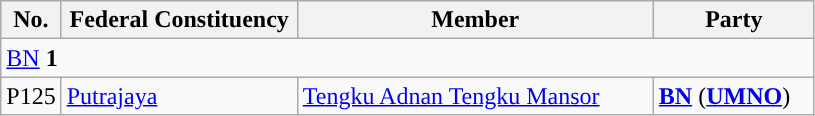<table class="wikitable sortable">
<tr>
<th style="width:30px;">No.</th>
<th style="width:150px;">Federal Constituency</th>
<th style="width:230px;">Member</th>
<th style="width:100px;">Party</th>
</tr>
<tr>
<td colspan="4"><a href='#'>BN</a> <strong>1</strong></td>
</tr>
<tr>
<td>P125</td>
<td><a href='#'>Putrajaya</a></td>
<td><a href='#'>Tengku Adnan Tengku Mansor</a></td>
<td><strong><a href='#'>BN</a></strong> (<strong><a href='#'>UMNO</a></strong>)</td>
</tr>
</table>
